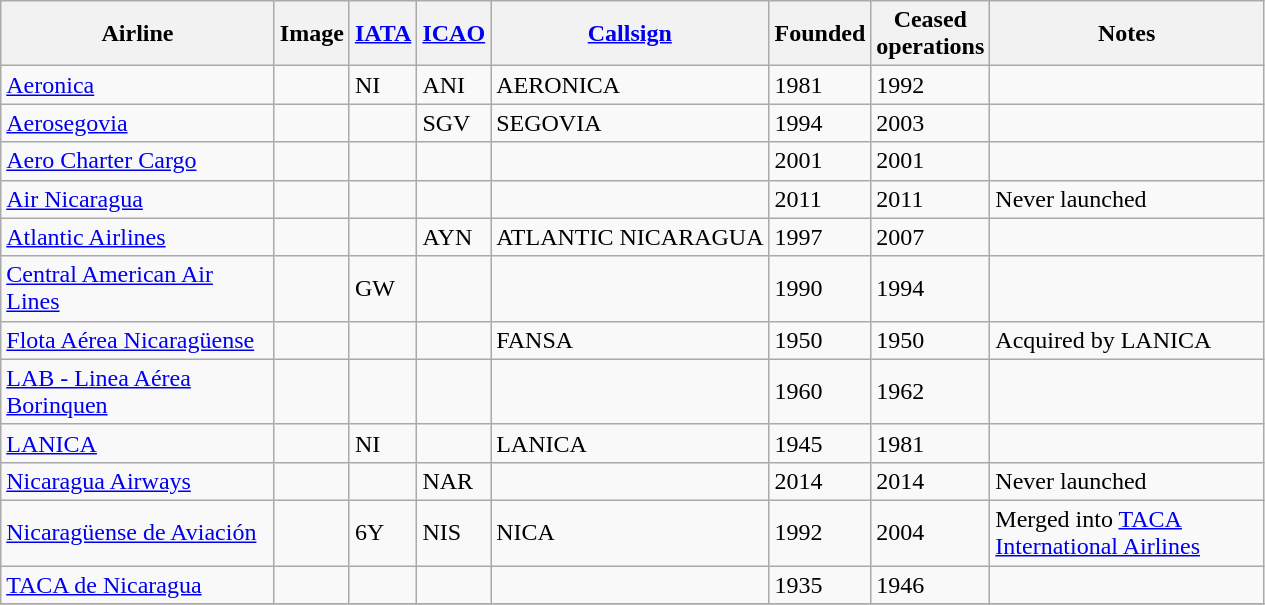<table class="wikitable sortable">
<tr valign="middle">
<th style="width:175px;">Airline</th>
<th>Image</th>
<th><a href='#'>IATA</a></th>
<th><a href='#'>ICAO</a></th>
<th><a href='#'>Callsign</a></th>
<th>Founded</th>
<th>Ceased<br>operations</th>
<th style="width:175px;">Notes</th>
</tr>
<tr>
<td><a href='#'>Aeronica</a></td>
<td></td>
<td>NI</td>
<td>ANI</td>
<td>AERONICA</td>
<td>1981</td>
<td>1992</td>
<td></td>
</tr>
<tr>
<td><a href='#'>Aerosegovia</a></td>
<td></td>
<td></td>
<td>SGV</td>
<td>SEGOVIA</td>
<td>1994</td>
<td>2003</td>
<td></td>
</tr>
<tr>
<td><a href='#'>Aero Charter Cargo</a></td>
<td></td>
<td></td>
<td></td>
<td></td>
<td>2001</td>
<td>2001</td>
<td></td>
</tr>
<tr>
<td><a href='#'>Air Nicaragua</a></td>
<td></td>
<td></td>
<td></td>
<td></td>
<td>2011</td>
<td>2011</td>
<td>Never launched</td>
</tr>
<tr>
<td><a href='#'>Atlantic Airlines</a></td>
<td></td>
<td></td>
<td>AYN</td>
<td>ATLANTIC NICARAGUA</td>
<td>1997</td>
<td>2007</td>
<td></td>
</tr>
<tr>
<td><a href='#'>Central American Air Lines</a></td>
<td></td>
<td>GW</td>
<td></td>
<td></td>
<td>1990</td>
<td>1994</td>
<td></td>
</tr>
<tr>
<td><a href='#'>Flota Aérea Nicaragüense</a></td>
<td></td>
<td></td>
<td></td>
<td>FANSA</td>
<td>1950</td>
<td>1950</td>
<td>Acquired by LANICA</td>
</tr>
<tr>
<td><a href='#'>LAB - Linea Aérea Borinquen</a></td>
<td></td>
<td></td>
<td></td>
<td></td>
<td>1960</td>
<td>1962</td>
<td></td>
</tr>
<tr>
<td><a href='#'>LANICA</a></td>
<td></td>
<td>NI</td>
<td></td>
<td>LANICA</td>
<td>1945</td>
<td>1981</td>
<td></td>
</tr>
<tr>
<td><a href='#'>Nicaragua Airways</a></td>
<td></td>
<td></td>
<td>NAR</td>
<td></td>
<td>2014</td>
<td>2014</td>
<td>Never launched</td>
</tr>
<tr>
<td><a href='#'>Nicaragüense de Aviación</a></td>
<td></td>
<td>6Y</td>
<td>NIS</td>
<td>NICA</td>
<td>1992</td>
<td>2004</td>
<td>Merged into <a href='#'>TACA International Airlines</a></td>
</tr>
<tr>
<td><a href='#'>TACA de Nicaragua</a></td>
<td></td>
<td></td>
<td></td>
<td></td>
<td>1935</td>
<td>1946</td>
<td></td>
</tr>
<tr>
</tr>
</table>
